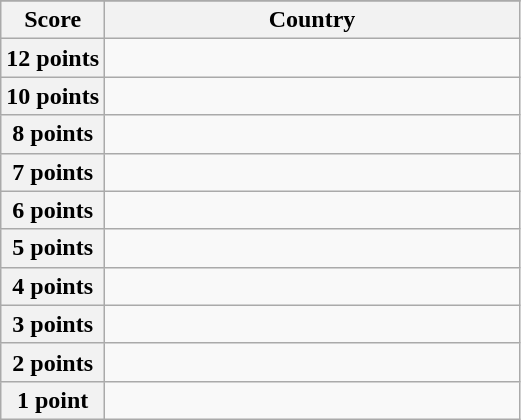<table class="wikitable">
<tr>
</tr>
<tr>
<th scope="col" width="20%">Score</th>
<th scope="col">Country</th>
</tr>
<tr>
<th scope="row">12 points</th>
<td></td>
</tr>
<tr>
<th scope="row">10 points</th>
<td></td>
</tr>
<tr>
<th scope="row">8 points</th>
<td></td>
</tr>
<tr>
<th scope="row">7 points</th>
<td></td>
</tr>
<tr>
<th scope="row">6 points</th>
<td></td>
</tr>
<tr>
<th scope="row">5 points</th>
<td></td>
</tr>
<tr>
<th scope="row">4 points</th>
<td></td>
</tr>
<tr>
<th scope="row">3 points</th>
<td></td>
</tr>
<tr>
<th scope="row">2 points</th>
<td></td>
</tr>
<tr>
<th scope="row">1 point</th>
<td></td>
</tr>
</table>
